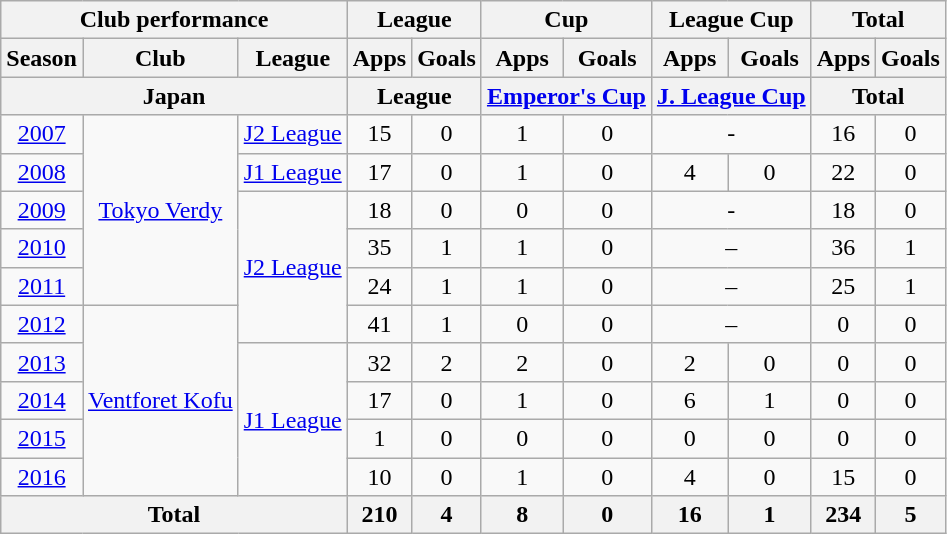<table class="wikitable" style="text-align:center;">
<tr>
<th colspan=3>Club performance</th>
<th colspan=2>League</th>
<th colspan=2>Cup</th>
<th colspan=2>League Cup</th>
<th colspan=2>Total</th>
</tr>
<tr>
<th>Season</th>
<th>Club</th>
<th>League</th>
<th>Apps</th>
<th>Goals</th>
<th>Apps</th>
<th>Goals</th>
<th>Apps</th>
<th>Goals</th>
<th>Apps</th>
<th>Goals</th>
</tr>
<tr>
<th colspan=3>Japan</th>
<th colspan=2>League</th>
<th colspan=2><a href='#'>Emperor's Cup</a></th>
<th colspan=2><a href='#'>J. League Cup</a></th>
<th colspan=2>Total</th>
</tr>
<tr>
<td><a href='#'>2007</a></td>
<td rowspan="5"><a href='#'>Tokyo Verdy</a></td>
<td><a href='#'>J2 League</a></td>
<td>15</td>
<td>0</td>
<td>1</td>
<td>0</td>
<td colspan="2">-</td>
<td>16</td>
<td>0</td>
</tr>
<tr>
<td><a href='#'>2008</a></td>
<td><a href='#'>J1 League</a></td>
<td>17</td>
<td>0</td>
<td>1</td>
<td>0</td>
<td>4</td>
<td>0</td>
<td>22</td>
<td>0</td>
</tr>
<tr>
<td><a href='#'>2009</a></td>
<td rowspan="4"><a href='#'>J2 League</a></td>
<td>18</td>
<td>0</td>
<td>0</td>
<td>0</td>
<td colspan="2">-</td>
<td>18</td>
<td>0</td>
</tr>
<tr>
<td><a href='#'>2010</a></td>
<td>35</td>
<td>1</td>
<td>1</td>
<td>0</td>
<td colspan="2">–</td>
<td>36</td>
<td>1</td>
</tr>
<tr>
<td><a href='#'>2011</a></td>
<td>24</td>
<td>1</td>
<td>1</td>
<td>0</td>
<td colspan="2">–</td>
<td>25</td>
<td>1</td>
</tr>
<tr>
<td><a href='#'>2012</a></td>
<td rowspan="5"><a href='#'>Ventforet Kofu</a></td>
<td>41</td>
<td>1</td>
<td>0</td>
<td>0</td>
<td colspan="2">–</td>
<td>0</td>
<td>0</td>
</tr>
<tr>
<td><a href='#'>2013</a></td>
<td rowspan="4"><a href='#'>J1 League</a></td>
<td>32</td>
<td>2</td>
<td>2</td>
<td>0</td>
<td>2</td>
<td>0</td>
<td>0</td>
<td>0</td>
</tr>
<tr>
<td><a href='#'>2014</a></td>
<td>17</td>
<td>0</td>
<td>1</td>
<td>0</td>
<td>6</td>
<td>1</td>
<td>0</td>
<td>0</td>
</tr>
<tr>
<td><a href='#'>2015</a></td>
<td>1</td>
<td>0</td>
<td>0</td>
<td>0</td>
<td>0</td>
<td>0</td>
<td>0</td>
<td>0</td>
</tr>
<tr>
<td><a href='#'>2016</a></td>
<td>10</td>
<td>0</td>
<td>1</td>
<td>0</td>
<td>4</td>
<td>0</td>
<td>15</td>
<td>0</td>
</tr>
<tr>
<th colspan=3>Total</th>
<th>210</th>
<th>4</th>
<th>8</th>
<th>0</th>
<th>16</th>
<th>1</th>
<th>234</th>
<th>5</th>
</tr>
</table>
